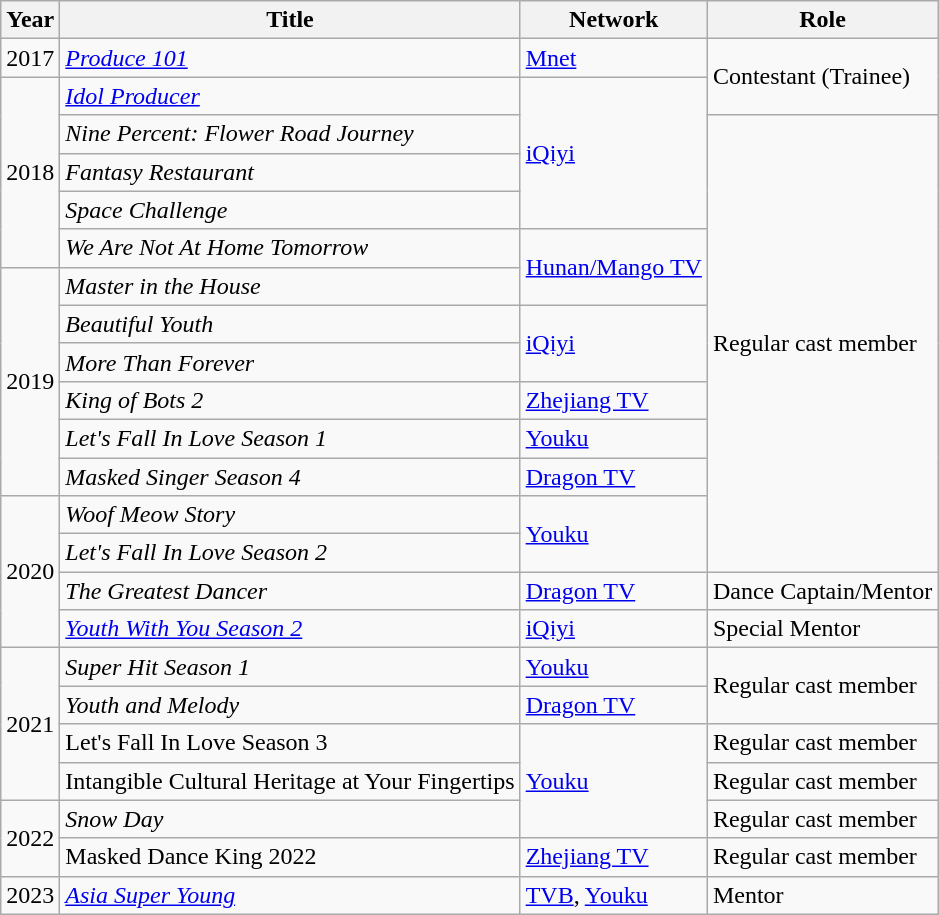<table class="wikitable">
<tr>
<th>Year</th>
<th>Title</th>
<th>Network</th>
<th>Role</th>
</tr>
<tr>
<td>2017</td>
<td><em><a href='#'>Produce 101</a></em></td>
<td><a href='#'>Mnet</a></td>
<td rowspan=2>Contestant (Trainee)</td>
</tr>
<tr>
<td rowspan="5">2018</td>
<td><em><a href='#'>Idol Producer</a></em></td>
<td rowspan="4"><a href='#'>iQiyi</a></td>
</tr>
<tr>
<td><em>Nine Percent: Flower Road Journey</em></td>
<td rowspan="12">Regular cast member</td>
</tr>
<tr>
<td><em>Fantasy Restaurant</em></td>
</tr>
<tr>
<td><em>Space Challenge</em></td>
</tr>
<tr>
<td><em>We Are Not At Home Tomorrow</em></td>
<td rowspan="2"><a href='#'>Hunan/Mango TV</a></td>
</tr>
<tr>
<td rowspan="6">2019</td>
<td><em>Master in the House</em></td>
</tr>
<tr>
<td><em>Beautiful Youth</em></td>
<td rowspan="2"><a href='#'>iQiyi</a></td>
</tr>
<tr>
<td><em>More Than Forever</em></td>
</tr>
<tr>
<td><em>King of Bots 2</em></td>
<td><a href='#'>Zhejiang TV</a></td>
</tr>
<tr>
<td><em>Let's Fall In Love Season 1</em></td>
<td><a href='#'>Youku</a></td>
</tr>
<tr>
<td><em>Masked Singer Season 4</em></td>
<td><a href='#'>Dragon TV</a></td>
</tr>
<tr>
<td rowspan="4">2020</td>
<td><em>Woof Meow Story</em></td>
<td rowspan="2"><a href='#'>Youku</a></td>
</tr>
<tr>
<td><em>Let's Fall In Love Season 2</em></td>
</tr>
<tr>
<td><em>The Greatest Dancer</em></td>
<td><a href='#'>Dragon TV</a></td>
<td>Dance Captain/Mentor</td>
</tr>
<tr>
<td><em><a href='#'>Youth With You Season 2</a></em></td>
<td><a href='#'>iQiyi</a></td>
<td>Special Mentor</td>
</tr>
<tr>
<td rowspan="4">2021</td>
<td><em>Super Hit Season 1</em></td>
<td><a href='#'>Youku</a></td>
<td rowspan="2">Regular cast member</td>
</tr>
<tr>
<td><em>Youth and Melody</em></td>
<td><a href='#'>Dragon TV</a></td>
</tr>
<tr>
<td>Let's Fall In Love Season 3</td>
<td rowspan="3"><a href='#'>Youku</a></td>
<td>Regular cast member</td>
</tr>
<tr>
<td>Intangible Cultural Heritage at Your Fingertips</td>
<td>Regular cast member</td>
</tr>
<tr>
<td rowspan="2">2022</td>
<td><em>Snow Day</em></td>
<td>Regular cast member</td>
</tr>
<tr>
<td>Masked Dance King 2022</td>
<td><a href='#'>Zhejiang TV</a></td>
<td>Regular cast member</td>
</tr>
<tr>
<td>2023</td>
<td><em><a href='#'>Asia Super Young</a></em></td>
<td><a href='#'>TVB</a>, <a href='#'>Youku</a></td>
<td>Mentor</td>
</tr>
</table>
